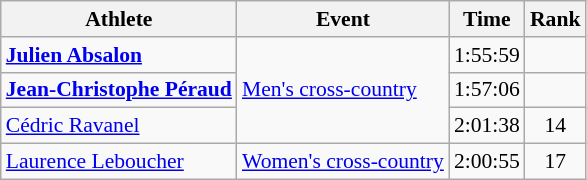<table class=wikitable style="font-size:90%">
<tr>
<th>Athlete</th>
<th>Event</th>
<th>Time</th>
<th>Rank</th>
</tr>
<tr align=center>
<td align=left><strong><a href='#'>Julien Absalon</a></strong></td>
<td align=left rowspan=3><a href='#'>Men's cross-country</a></td>
<td>1:55:59</td>
<td></td>
</tr>
<tr align=center>
<td align=left><strong><a href='#'>Jean-Christophe Péraud</a></strong></td>
<td>1:57:06</td>
<td></td>
</tr>
<tr align=center>
<td align=left><a href='#'>Cédric Ravanel</a></td>
<td>2:01:38</td>
<td>14</td>
</tr>
<tr align=center>
<td align=left><a href='#'>Laurence Leboucher</a></td>
<td align=left><a href='#'>Women's cross-country</a></td>
<td>2:00:55</td>
<td>17</td>
</tr>
</table>
